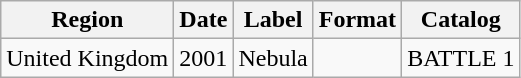<table class="wikitable">
<tr>
<th>Region</th>
<th>Date</th>
<th>Label</th>
<th>Format</th>
<th>Catalog</th>
</tr>
<tr>
<td>United Kingdom</td>
<td>2001</td>
<td>Nebula</td>
<td></td>
<td>BATTLE 1</td>
</tr>
</table>
